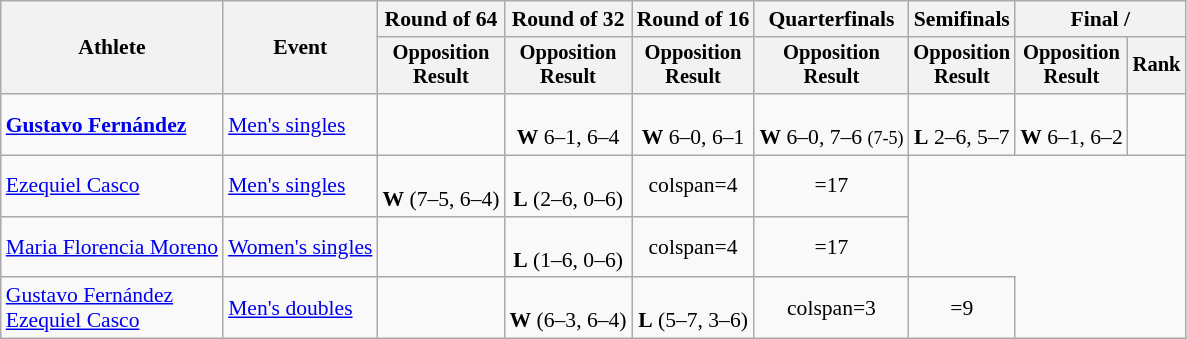<table class="wikitable" style="font-size:90%;">
<tr>
<th rowspan=2>Athlete</th>
<th rowspan=2>Event</th>
<th>Round of 64</th>
<th>Round of 32</th>
<th>Round of 16</th>
<th>Quarterfinals</th>
<th>Semifinals</th>
<th colspan=2>Final / </th>
</tr>
<tr style="font-size:95%">
<th>Opposition<br>Result</th>
<th>Opposition<br>Result</th>
<th>Opposition<br>Result</th>
<th>Opposition<br>Result</th>
<th>Opposition<br>Result</th>
<th>Opposition<br>Result</th>
<th>Rank</th>
</tr>
<tr align=center>
<td align=left><strong><a href='#'>Gustavo Fernández</a></strong></td>
<td align=left><a href='#'>Men's singles</a></td>
<td></td>
<td><br><strong>W</strong> 6–1, 6–4</td>
<td><br><strong>W</strong> 6–0, 6–1</td>
<td><br><strong>W</strong> 6–0, 7–6 <small>(7-5)</small></td>
<td><br><strong>L</strong> 2–6, 5–7</td>
<td><br><strong>W</strong> 6–1, 6–2</td>
<td></td>
</tr>
<tr align=center>
<td align=left><a href='#'>Ezequiel Casco</a></td>
<td align=left><a href='#'>Men's singles</a></td>
<td><br><strong>W</strong> (7–5, 6–4)</td>
<td><br><strong>L</strong> (2–6, 0–6)</td>
<td>colspan=4 </td>
<td>=17</td>
</tr>
<tr align=center>
<td align=left><a href='#'>Maria Florencia Moreno</a></td>
<td align=left><a href='#'>Women's singles</a></td>
<td></td>
<td><br><strong>L</strong> (1–6, 0–6)</td>
<td>colspan=4 </td>
<td>=17</td>
</tr>
<tr align=center>
<td align=left><a href='#'>Gustavo Fernández</a><br><a href='#'>Ezequiel Casco</a></td>
<td align=left><a href='#'>Men's doubles</a></td>
<td></td>
<td><br><strong>W</strong> (6–3, 6–4)</td>
<td><br><strong>L</strong> (5–7, 3–6)</td>
<td>colspan=3 </td>
<td>=9</td>
</tr>
</table>
